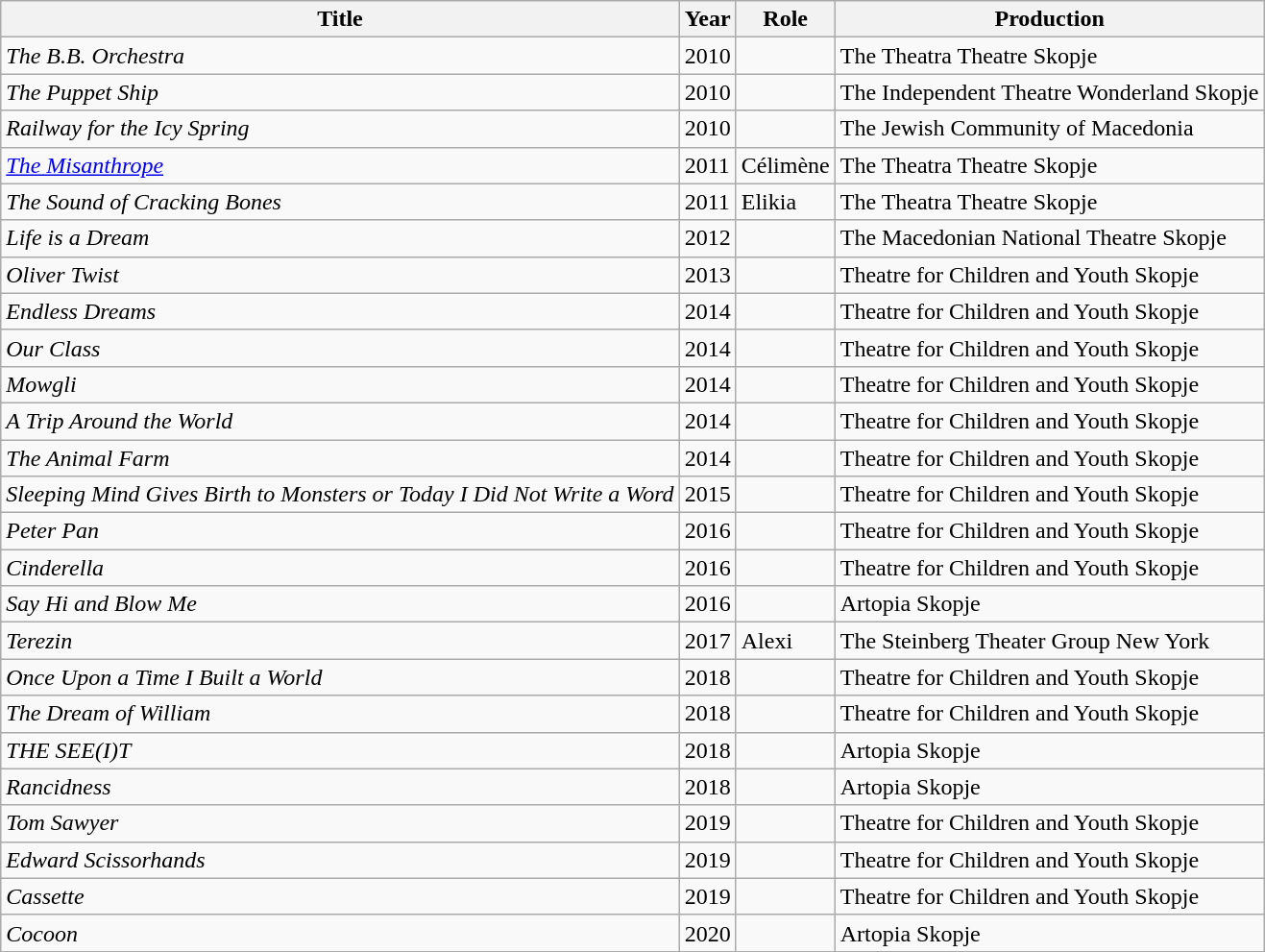<table class="wikitable sortable">
<tr>
<th>Title</th>
<th>Year</th>
<th>Role</th>
<th>Production</th>
</tr>
<tr>
<td><em>The B.B. Orchestra</em></td>
<td>2010</td>
<td></td>
<td>The Theatra Theatre Skopje</td>
</tr>
<tr>
<td><em>The Puppet Ship</em></td>
<td>2010</td>
<td></td>
<td>The Independent Theatre Wonderland Skopje</td>
</tr>
<tr>
<td><em>Railway for the Icy Spring</em></td>
<td>2010</td>
<td></td>
<td>The Jewish Community of Macedonia</td>
</tr>
<tr>
<td><em><a href='#'>The Misanthrope</a></em></td>
<td>2011</td>
<td>Célimène</td>
<td>The Theatra Theatre Skopje</td>
</tr>
<tr>
<td><em>The Sound of Cracking Bones</em></td>
<td>2011</td>
<td>Elikia</td>
<td>The Theatra Theatre Skopje</td>
</tr>
<tr>
<td><em>Life is a Dream</em></td>
<td>2012</td>
<td></td>
<td>The Macedonian National Theatre Skopje</td>
</tr>
<tr>
<td><em>Oliver Twist</em></td>
<td>2013</td>
<td></td>
<td>Theatre for Children and Youth Skopje</td>
</tr>
<tr>
<td><em>Endless Dreams</em></td>
<td>2014</td>
<td></td>
<td>Theatre for Children and Youth Skopje</td>
</tr>
<tr>
<td><em>Our Class</em></td>
<td>2014</td>
<td></td>
<td>Theatre for Children and Youth Skopje</td>
</tr>
<tr>
<td><em>Mowgli</em></td>
<td>2014</td>
<td></td>
<td>Theatre for Children and Youth Skopje</td>
</tr>
<tr>
<td><em>A Trip Around the World</em></td>
<td>2014</td>
<td></td>
<td>Theatre for Children and Youth Skopje</td>
</tr>
<tr>
<td><em>The Animal Farm</em></td>
<td>2014</td>
<td></td>
<td>Theatre for Children and Youth Skopje</td>
</tr>
<tr>
<td><em>Sleeping Mind Gives Birth to Monsters or Today I Did Not Write a Word</em></td>
<td>2015</td>
<td></td>
<td>Theatre for Children and Youth Skopje</td>
</tr>
<tr>
<td><em>Peter Pan</em></td>
<td>2016</td>
<td></td>
<td>Theatre for Children and Youth Skopje</td>
</tr>
<tr>
<td><em>Cinderella</em></td>
<td>2016</td>
<td></td>
<td>Theatre for Children and Youth Skopje</td>
</tr>
<tr>
<td><em>Say Hi and Blow Me</em></td>
<td>2016</td>
<td></td>
<td>Artopia Skopje</td>
</tr>
<tr>
<td><em>Terezin</em></td>
<td>2017</td>
<td>Alexi</td>
<td>The Steinberg Theater Group New York</td>
</tr>
<tr>
<td><em>Once Upon a Time I Built a World</em></td>
<td>2018</td>
<td></td>
<td>Theatre for Children and Youth Skopje</td>
</tr>
<tr>
<td><em>The Dream of William</em></td>
<td>2018</td>
<td></td>
<td>Theatre for Children and Youth Skopje</td>
</tr>
<tr>
<td><em>THE SEE(I)T</em></td>
<td>2018</td>
<td></td>
<td>Artopia Skopje</td>
</tr>
<tr>
<td><em>Rancidness</em></td>
<td>2018</td>
<td></td>
<td>Artopia Skopje</td>
</tr>
<tr>
<td><em>Tom Sawyer</em></td>
<td>2019</td>
<td></td>
<td>Theatre for Children and Youth Skopje</td>
</tr>
<tr>
<td><em>Edward Scissorhands</em></td>
<td>2019</td>
<td></td>
<td>Theatre for Children and Youth Skopje</td>
</tr>
<tr>
<td><em>Cassette</em></td>
<td>2019</td>
<td></td>
<td>Theatre for Children and Youth Skopje</td>
</tr>
<tr>
<td><em>Cocoon</em></td>
<td>2020</td>
<td></td>
<td>Artopia Skopje</td>
</tr>
</table>
